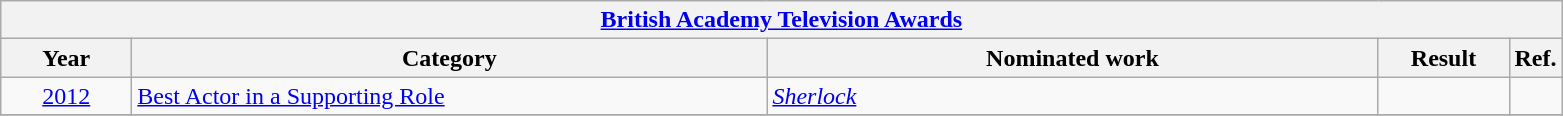<table class=wikitable>
<tr>
<th colspan=5><a href='#'>British Academy Television Awards</a></th>
</tr>
<tr>
<th scope="col" style="width:5em;">Year</th>
<th scope="col" style="width:26em;">Category</th>
<th scope="col" style="width:25em;">Nominated work</th>
<th scope="col" style="width:5em;">Result</th>
<th>Ref.</th>
</tr>
<tr>
<td style="text-align:center;"><a href='#'>2012</a></td>
<td><a href='#'>Best Actor in a Supporting Role</a></td>
<td><em><a href='#'>Sherlock</a></em></td>
<td></td>
<td></td>
</tr>
<tr>
</tr>
</table>
